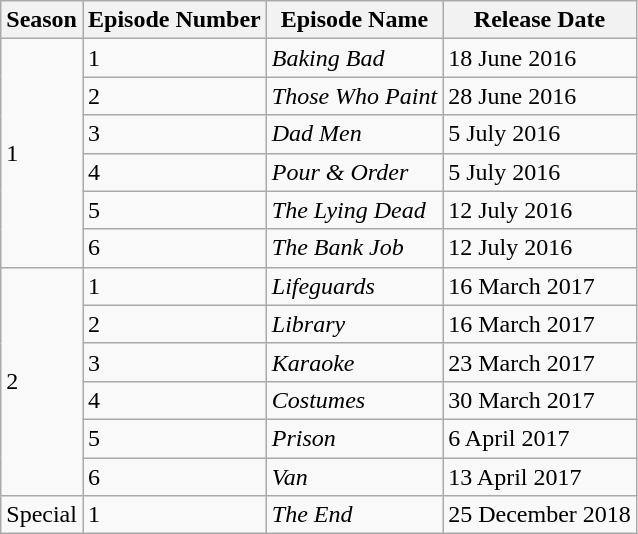<table class="wikitable">
<tr>
<th>Season</th>
<th>Episode Number</th>
<th>Episode Name</th>
<th>Release Date</th>
</tr>
<tr>
<td rowspan="6">1</td>
<td>1</td>
<td><em>Baking Bad</em></td>
<td>18 June 2016</td>
</tr>
<tr>
<td>2</td>
<td><em>Those Who Paint</em></td>
<td>28 June 2016</td>
</tr>
<tr>
<td>3</td>
<td><em>Dad Men</em></td>
<td>5 July 2016</td>
</tr>
<tr>
<td>4</td>
<td><em>Pour & Order</em></td>
<td>5 July 2016</td>
</tr>
<tr>
<td>5</td>
<td><em>The Lying Dead</em></td>
<td>12 July 2016</td>
</tr>
<tr>
<td>6</td>
<td><em>The Bank Job</em></td>
<td>12 July 2016</td>
</tr>
<tr>
<td rowspan="6">2</td>
<td>1</td>
<td><em>Lifeguards</em></td>
<td>16 March 2017</td>
</tr>
<tr>
<td>2</td>
<td><em>Library</em></td>
<td>16 March 2017</td>
</tr>
<tr>
<td>3</td>
<td><em>Karaoke</em></td>
<td>23 March 2017</td>
</tr>
<tr>
<td>4</td>
<td><em>Costumes</em></td>
<td>30 March 2017</td>
</tr>
<tr>
<td>5</td>
<td><em>Prison</em></td>
<td>6 April 2017</td>
</tr>
<tr>
<td>6</td>
<td><em>Van</em></td>
<td>13 April 2017</td>
</tr>
<tr>
<td rowspan="6">Special</td>
<td>1</td>
<td><em>The End</em></td>
<td>25 December 2018</td>
</tr>
</table>
